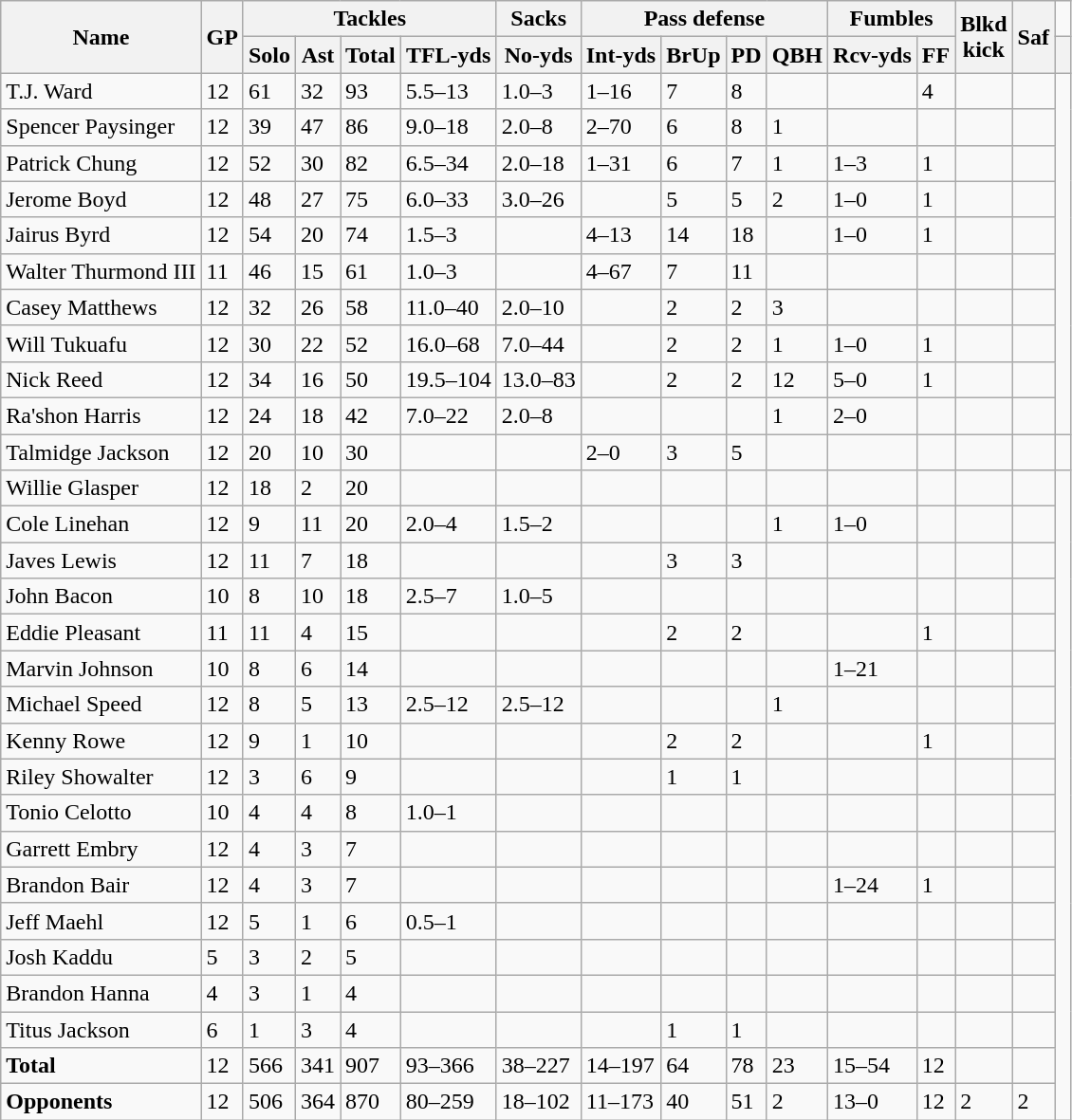<table class="wikitable" style="white-space:nowrap;">
<tr>
<th rowspan="2">Name</th>
<th rowspan="2">GP</th>
<th colspan="4">Tackles</th>
<th>Sacks</th>
<th colspan="4">Pass defense</th>
<th colspan="2">Fumbles</th>
<th rowspan="2">Blkd<br>kick</th>
<th rowspan="2">Saf</th>
</tr>
<tr>
<th>Solo</th>
<th>Ast</th>
<th>Total</th>
<th>TFL-yds</th>
<th>No-yds</th>
<th>Int-yds</th>
<th>BrUp</th>
<th>PD</th>
<th>QBH</th>
<th>Rcv-yds</th>
<th>FF</th>
<th></th>
</tr>
<tr>
<td>T.J. Ward</td>
<td>12</td>
<td>61</td>
<td>32</td>
<td>93</td>
<td>5.5–13</td>
<td>1.0–3</td>
<td>1–16</td>
<td>7</td>
<td>8</td>
<td> </td>
<td> </td>
<td>4</td>
<td> </td>
<td> </td>
</tr>
<tr>
<td>Spencer Paysinger</td>
<td>12</td>
<td>39</td>
<td>47</td>
<td>86</td>
<td>9.0–18</td>
<td>2.0–8</td>
<td>2–70</td>
<td>6</td>
<td>8</td>
<td>1</td>
<td> </td>
<td> </td>
<td> </td>
<td> </td>
</tr>
<tr>
<td>Patrick Chung</td>
<td>12</td>
<td>52</td>
<td>30</td>
<td>82</td>
<td>6.5–34</td>
<td>2.0–18</td>
<td>1–31</td>
<td>6</td>
<td>7</td>
<td>1</td>
<td>1–3</td>
<td>1</td>
<td> </td>
<td> </td>
</tr>
<tr>
<td>Jerome Boyd</td>
<td>12</td>
<td>48</td>
<td>27</td>
<td>75</td>
<td>6.0–33</td>
<td>3.0–26</td>
<td> </td>
<td>5</td>
<td>5</td>
<td>2</td>
<td>1–0</td>
<td>1</td>
<td> </td>
<td> </td>
</tr>
<tr>
<td>Jairus Byrd</td>
<td>12</td>
<td>54</td>
<td>20</td>
<td>74</td>
<td>1.5–3</td>
<td> </td>
<td>4–13</td>
<td>14</td>
<td>18</td>
<td> </td>
<td>1–0</td>
<td>1</td>
<td> </td>
<td> </td>
</tr>
<tr>
<td>Walter Thurmond III</td>
<td>11</td>
<td>46</td>
<td>15</td>
<td>61</td>
<td>1.0–3</td>
<td> </td>
<td>4–67</td>
<td>7</td>
<td>11</td>
<td> </td>
<td> </td>
<td> </td>
<td> </td>
<td> </td>
</tr>
<tr>
<td>Casey Matthews</td>
<td>12</td>
<td>32</td>
<td>26</td>
<td>58</td>
<td>11.0–40</td>
<td>2.0–10</td>
<td> </td>
<td>2</td>
<td>2</td>
<td>3</td>
<td> </td>
<td> </td>
<td> </td>
<td> </td>
</tr>
<tr>
<td>Will Tukuafu</td>
<td>12</td>
<td>30</td>
<td>22</td>
<td>52</td>
<td>16.0–68</td>
<td>7.0–44</td>
<td> </td>
<td>2</td>
<td>2</td>
<td>1</td>
<td>1–0</td>
<td>1</td>
<td> </td>
<td> </td>
</tr>
<tr>
<td>Nick Reed</td>
<td>12</td>
<td>34</td>
<td>16</td>
<td>50</td>
<td>19.5–104</td>
<td>13.0–83</td>
<td> </td>
<td>2</td>
<td>2</td>
<td>12</td>
<td>5–0</td>
<td>1</td>
<td> </td>
<td> </td>
</tr>
<tr>
<td>Ra'shon Harris</td>
<td>12</td>
<td>24</td>
<td>18</td>
<td>42</td>
<td>7.0–22</td>
<td>2.0–8</td>
<td> </td>
<td> </td>
<td> </td>
<td>1</td>
<td>2–0</td>
<td> </td>
<td> </td>
<td> </td>
</tr>
<tr>
<td>Talmidge Jackson</td>
<td>12</td>
<td>20</td>
<td>10</td>
<td>30</td>
<td> </td>
<td> </td>
<td>2–0</td>
<td>3</td>
<td>5</td>
<td> </td>
<td></td>
<td> </td>
<td> </td>
<td> </td>
<td> </td>
</tr>
<tr>
<td>Willie Glasper</td>
<td>12</td>
<td>18</td>
<td>2</td>
<td>20</td>
<td> </td>
<td> </td>
<td> </td>
<td> </td>
<td> </td>
<td> </td>
<td> </td>
<td> </td>
<td> </td>
<td> </td>
</tr>
<tr>
<td>Cole Linehan</td>
<td>12</td>
<td>9</td>
<td>11</td>
<td>20</td>
<td>2.0–4</td>
<td>1.5–2</td>
<td> </td>
<td> </td>
<td> </td>
<td>1</td>
<td>1–0</td>
<td> </td>
<td> </td>
<td> </td>
</tr>
<tr>
<td>Javes Lewis</td>
<td>12</td>
<td>11</td>
<td>7</td>
<td>18</td>
<td> </td>
<td> </td>
<td> </td>
<td>3</td>
<td>3</td>
<td> </td>
<td> </td>
<td> </td>
<td> </td>
<td> </td>
</tr>
<tr>
<td>John Bacon</td>
<td>10</td>
<td>8</td>
<td>10</td>
<td>18</td>
<td>2.5–7</td>
<td>1.0–5</td>
<td> </td>
<td> </td>
<td> </td>
<td> </td>
<td> </td>
<td> </td>
<td> </td>
<td> </td>
</tr>
<tr>
<td>Eddie Pleasant</td>
<td>11</td>
<td>11</td>
<td>4</td>
<td>15</td>
<td> </td>
<td> </td>
<td> </td>
<td>2</td>
<td>2</td>
<td> </td>
<td> </td>
<td>1</td>
<td> </td>
<td> </td>
</tr>
<tr>
<td>Marvin Johnson</td>
<td>10</td>
<td>8</td>
<td>6</td>
<td>14</td>
<td> </td>
<td> </td>
<td> </td>
<td> </td>
<td> </td>
<td> </td>
<td>1–21</td>
<td> </td>
<td> </td>
<td> </td>
</tr>
<tr>
<td>Michael Speed</td>
<td>12</td>
<td>8</td>
<td>5</td>
<td>13</td>
<td>2.5–12</td>
<td>2.5–12</td>
<td> </td>
<td> </td>
<td> </td>
<td>1</td>
<td> </td>
<td> </td>
<td> </td>
<td> </td>
</tr>
<tr>
<td>Kenny Rowe</td>
<td>12</td>
<td>9</td>
<td>1</td>
<td>10</td>
<td> </td>
<td> </td>
<td> </td>
<td>2</td>
<td>2</td>
<td> </td>
<td> </td>
<td>1</td>
<td> </td>
<td> </td>
</tr>
<tr>
<td>Riley Showalter</td>
<td>12</td>
<td>3</td>
<td>6</td>
<td>9</td>
<td> </td>
<td> </td>
<td> </td>
<td>1</td>
<td>1</td>
<td> </td>
<td> </td>
<td> </td>
<td> </td>
<td> </td>
</tr>
<tr>
<td>Tonio Celotto</td>
<td>10</td>
<td>4</td>
<td>4</td>
<td>8</td>
<td>1.0–1</td>
<td> </td>
<td> </td>
<td> </td>
<td> </td>
<td> </td>
<td> </td>
<td> </td>
<td> </td>
<td> </td>
</tr>
<tr>
<td>Garrett Embry</td>
<td>12</td>
<td>4</td>
<td>3</td>
<td>7</td>
<td> </td>
<td> </td>
<td> </td>
<td> </td>
<td> </td>
<td> </td>
<td> </td>
<td> </td>
<td> </td>
<td> </td>
</tr>
<tr>
<td>Brandon Bair</td>
<td>12</td>
<td>4</td>
<td>3</td>
<td>7</td>
<td> </td>
<td> </td>
<td> </td>
<td> </td>
<td> </td>
<td> </td>
<td>1–24</td>
<td>1</td>
<td> </td>
<td> </td>
</tr>
<tr>
<td>Jeff Maehl</td>
<td>12</td>
<td>5</td>
<td>1</td>
<td>6</td>
<td>0.5–1</td>
<td> </td>
<td> </td>
<td> </td>
<td> </td>
<td> </td>
<td> </td>
<td> </td>
<td> </td>
<td> </td>
</tr>
<tr>
<td>Josh Kaddu</td>
<td>5</td>
<td>3</td>
<td>2</td>
<td>5</td>
<td> </td>
<td> </td>
<td> </td>
<td> </td>
<td> </td>
<td> </td>
<td> </td>
<td> </td>
<td> </td>
<td> </td>
</tr>
<tr>
<td>Brandon Hanna</td>
<td>4</td>
<td>3</td>
<td>1</td>
<td>4</td>
<td> </td>
<td> </td>
<td> </td>
<td> </td>
<td> </td>
<td> </td>
<td> </td>
<td> </td>
<td> </td>
<td> </td>
</tr>
<tr>
<td>Titus Jackson</td>
<td>6</td>
<td>1</td>
<td>3</td>
<td>4</td>
<td> </td>
<td> </td>
<td> </td>
<td>1</td>
<td>1</td>
<td> </td>
<td> </td>
<td> </td>
<td> </td>
<td> </td>
</tr>
<tr>
<td><strong>Total</strong></td>
<td>12</td>
<td>566</td>
<td>341</td>
<td>907</td>
<td>93–366</td>
<td>38–227</td>
<td>14–197</td>
<td>64</td>
<td>78</td>
<td>23</td>
<td>15–54</td>
<td>12</td>
<td> </td>
<td> </td>
</tr>
<tr>
<td><strong>Opponents</strong></td>
<td>12</td>
<td>506</td>
<td>364</td>
<td>870</td>
<td>80–259</td>
<td>18–102</td>
<td>11–173</td>
<td>40</td>
<td>51</td>
<td>2</td>
<td>13–0</td>
<td>12</td>
<td>2</td>
<td>2</td>
</tr>
</table>
